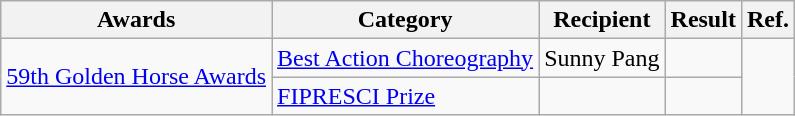<table class="wikitable">
<tr>
<th>Awards</th>
<th>Category</th>
<th>Recipient</th>
<th>Result</th>
<th>Ref.</th>
</tr>
<tr>
<td rowspan=2><a href='#'>59th Golden Horse Awards</a></td>
<td><a href='#'>Best Action Choreography</a></td>
<td>Sunny Pang</td>
<td></td>
<td rowspan=2></td>
</tr>
<tr>
<td><a href='#'>FIPRESCI Prize</a></td>
<td></td>
<td></td>
</tr>
</table>
